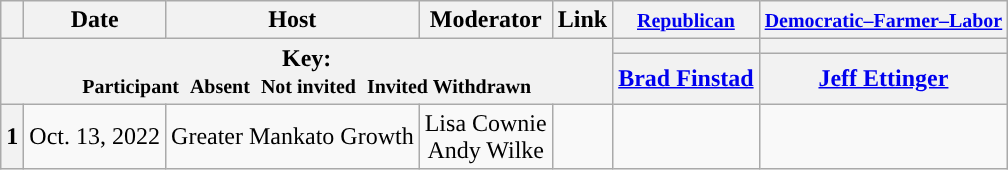<table class="wikitable" style="text-align:center;">
<tr>
<th scope="col"></th>
<th scope="col">Date</th>
<th scope="col">Host</th>
<th scope="col">Moderator</th>
<th scope="col">Link</th>
<th scope="col"><small><a href='#'>Republican</a></small></th>
<th scope="col"><small><a href='#'>Democratic–Farmer–Labor</a></small></th>
</tr>
<tr>
<th colspan="5" rowspan="2">Key:<br> <small>Participant </small>  <small>Absent </small>  <small>Not invited </small>  <small>Invited  Withdrawn</small></th>
<th scope="col" style="background:"></th>
<th scope="col" style="background:"></th>
</tr>
<tr>
<th scope="col"><a href='#'>Brad Finstad</a></th>
<th scope="col"><a href='#'>Jeff Ettinger</a></th>
</tr>
<tr>
<th>1</th>
<td style="white-space:nowrap;">Oct. 13, 2022</td>
<td style="white-space:nowrap;">Greater Mankato Growth</td>
<td style="white-space:nowrap;">Lisa Cownie<br>Andy Wilke</td>
<td style="white-space:nowrap;"></td>
<td></td>
<td></td>
</tr>
</table>
